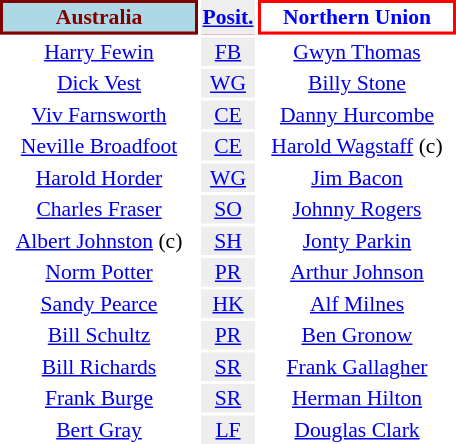<table align=right style="font-size:90%; margin-left:1em">
<tr bgcolor=#FF0033>
<th align="centre" width="126" style="border: 2px solid maroon; background: lightblue; color: maroon">Australia</th>
<th align="center" style="background: #eeeeee; color: black"><a href='#'>Posit.</a></th>
<th align="centre" width="126" style="border: 2px solid red; background: white; color: blue">Northern Union</th>
</tr>
<tr>
<td align="center"><a href='#'>Harry Fewin</a></td>
<td align="center" style="background: #eeeeee"><a href='#'>FB</a></td>
<td align="center"><a href='#'>Gwyn Thomas</a></td>
</tr>
<tr>
<td align="center"><a href='#'>Dick Vest</a></td>
<td align="center" style="background: #eeeeee"><a href='#'>WG</a></td>
<td align="center"><a href='#'>Billy Stone</a></td>
</tr>
<tr>
<td align="center"><a href='#'>Viv Farnsworth</a></td>
<td align="center" style="background: #eeeeee"><a href='#'>CE</a></td>
<td align="center"><a href='#'>Danny Hurcombe</a></td>
</tr>
<tr>
<td align="center"><a href='#'>Neville Broadfoot</a></td>
<td align="center" style="background: #eeeeee"><a href='#'>CE</a></td>
<td align="center"><a href='#'>Harold Wagstaff</a> (c)</td>
</tr>
<tr>
<td align="center"><a href='#'>Harold Horder</a></td>
<td align="center" style="background: #eeeeee"><a href='#'>WG</a></td>
<td align="center"><a href='#'>Jim Bacon</a></td>
</tr>
<tr>
<td align="center"><a href='#'>Charles Fraser</a></td>
<td align="center" style="background: #eeeeee"><a href='#'>SO</a></td>
<td align="center"><a href='#'>Johnny Rogers</a></td>
</tr>
<tr>
<td align="center"><a href='#'>Albert Johnston</a> (c)</td>
<td align="center" style="background: #eeeeee"><a href='#'>SH</a></td>
<td align="center"><a href='#'>Jonty Parkin</a></td>
</tr>
<tr>
<td align="center"><a href='#'>Norm Potter</a></td>
<td align="center" style="background: #eeeeee"><a href='#'>PR</a></td>
<td align="center"><a href='#'>Arthur Johnson</a></td>
</tr>
<tr>
<td align="center"><a href='#'>Sandy Pearce</a></td>
<td align="center" style="background: #eeeeee"><a href='#'>HK</a></td>
<td align="center"><a href='#'>Alf Milnes</a></td>
</tr>
<tr>
<td align="center"><a href='#'>Bill Schultz</a></td>
<td align="center" style="background: #eeeeee"><a href='#'>PR</a></td>
<td align="center"><a href='#'>Ben Gronow</a></td>
</tr>
<tr>
<td align="center"><a href='#'>Bill Richards</a></td>
<td align="center" style="background: #eeeeee"><a href='#'>SR</a></td>
<td align="center"><a href='#'>Frank Gallagher</a></td>
</tr>
<tr>
<td align="center"><a href='#'>Frank Burge</a></td>
<td align="center" style="background: #eeeeee"><a href='#'>SR</a></td>
<td align="center"><a href='#'>Herman Hilton</a></td>
</tr>
<tr>
<td align="center"><a href='#'>Bert Gray</a></td>
<td align="center" style="background: #eeeeee"><a href='#'>LF</a></td>
<td align="center"><a href='#'>Douglas Clark</a></td>
</tr>
</table>
